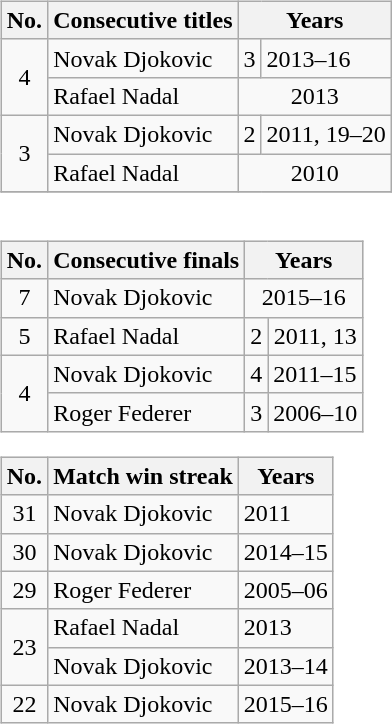<table>
<tr style="vertical-align:top">
<td><br><table class="wikitable nowrap" style="display:inline-table">
<tr>
<th scope="col" style="width:20">No.</th>
<th scope="col">Consecutive titles</th>
<th scope="col" colspan=2>Years</th>
</tr>
<tr>
<td rowspan="2" style="text-align:center;">4</td>
<td> Novak Djokovic</td>
<td>3</td>
<td>2013–16</td>
</tr>
<tr>
<td> Rafael Nadal</td>
<td colspan=2 style="text-align:center;">2013</td>
</tr>
<tr>
<td rowspan="2" style="text-align:center;">3</td>
<td> Novak Djokovic</td>
<td>2</td>
<td>2011, 19–20</td>
</tr>
<tr>
<td> Rafael Nadal</td>
<td colspan=2 style="text-align:center;">2010</td>
</tr>
<tr>
</tr>
</table>
<table class="wikitable nowrap">
<tr>
<th scope="col" style="width:20">No.</th>
<th scope="col">Consecutive finals</th>
<th scope="col" colspan=2>Years</th>
</tr>
<tr>
<td style="text-align:center;">7</td>
<td> Novak Djokovic</td>
<td colspan=2 style="text-align:center;">2015–16</td>
</tr>
<tr>
<td style="text-align:center;">5</td>
<td> Rafael Nadal</td>
<td>2</td>
<td style="text-align:center;">2011, 13</td>
</tr>
<tr>
<td rowspan="2" style="text-align:center;">4</td>
<td> Novak Djokovic</td>
<td>4</td>
<td>2011–15</td>
</tr>
<tr>
<td> Roger Federer</td>
<td>3</td>
<td>2006–10</td>
</tr>
</table>
<table class="wikitable nowrap">
<tr>
<th scope="col" style="width:20">No.</th>
<th scope="col">Match win streak</th>
<th scope="col">Years</th>
</tr>
<tr>
<td style="text-align:center;">31</td>
<td> Novak Djokovic</td>
<td>2011</td>
</tr>
<tr>
<td style="text-align:center;">30</td>
<td> Novak Djokovic </td>
<td>2014–15</td>
</tr>
<tr>
<td style="text-align:center;">29</td>
<td> Roger Federer</td>
<td>2005–06</td>
</tr>
<tr>
<td rowspan="2" style="text-align:center;">23</td>
<td> Rafael Nadal</td>
<td>2013</td>
</tr>
<tr>
<td> Novak Djokovic </td>
<td>2013–14</td>
</tr>
<tr>
<td style="text-align:center;">22</td>
<td> Novak Djokovic </td>
<td>2015–16</td>
</tr>
</table>
</td>
</tr>
</table>
